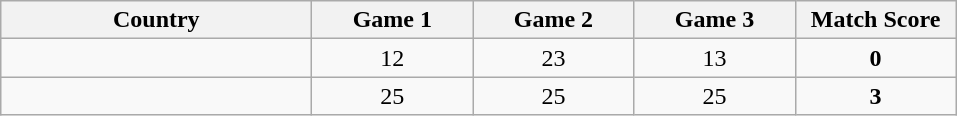<table class=wikitable style="text-align:center">
<tr>
<th>Country</th>
<th>Game 1</th>
<th>Game 2</th>
<th>Game 3</th>
<th>Match Score</th>
</tr>
<tr>
<td width=200></td>
<td width=100>12</td>
<td width=100>23</td>
<td width=100>13</td>
<td width=100><strong>0</strong></td>
</tr>
<tr>
<td></td>
<td>25</td>
<td>25</td>
<td>25</td>
<td><strong>3</strong></td>
</tr>
</table>
